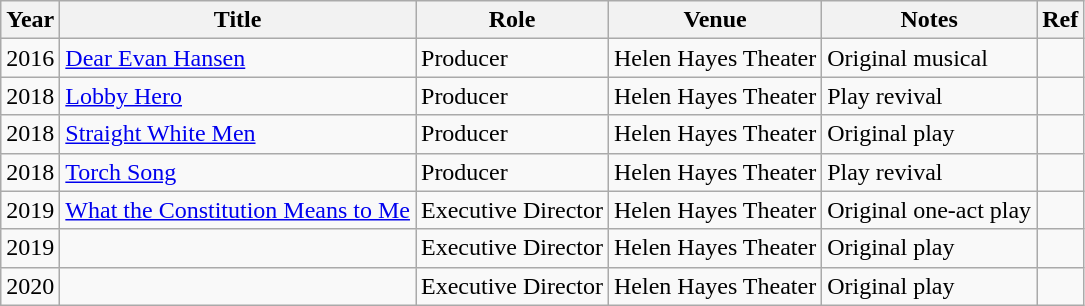<table class="wikitable sortable">
<tr>
<th>Year</th>
<th>Title</th>
<th>Role</th>
<th>Venue</th>
<th>Notes</th>
<th>Ref</th>
</tr>
<tr>
<td>2016</td>
<td><a href='#'>Dear Evan Hansen</a></td>
<td>Producer</td>
<td>Helen Hayes Theater</td>
<td>Original musical</td>
<td></td>
</tr>
<tr>
<td>2018</td>
<td><a href='#'>Lobby Hero</a></td>
<td>Producer</td>
<td>Helen Hayes Theater</td>
<td>Play revival</td>
<td></td>
</tr>
<tr>
<td>2018</td>
<td><a href='#'>Straight White Men</a></td>
<td>Producer</td>
<td>Helen Hayes Theater</td>
<td>Original play</td>
<td></td>
</tr>
<tr>
<td>2018</td>
<td><a href='#'>Torch Song</a></td>
<td>Producer</td>
<td>Helen Hayes Theater</td>
<td>Play revival</td>
<td></td>
</tr>
<tr>
<td>2019</td>
<td><a href='#'>What the Constitution Means to Me</a></td>
<td>Executive Director</td>
<td>Helen Hayes Theater</td>
<td>Original one-act play</td>
<td></td>
</tr>
<tr>
<td>2019</td>
<td></td>
<td>Executive Director</td>
<td>Helen Hayes Theater</td>
<td>Original play</td>
<td></td>
</tr>
<tr>
<td>2020</td>
<td></td>
<td>Executive Director</td>
<td>Helen Hayes Theater</td>
<td>Original play</td>
<td></td>
</tr>
</table>
